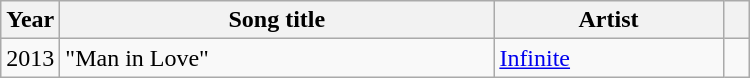<table class="wikitable" style="width:500px">
<tr>
<th width=10>Year</th>
<th>Song title</th>
<th>Artist</th>
<th width=10></th>
</tr>
<tr>
<td>2013</td>
<td>"Man in Love"</td>
<td><a href='#'>Infinite</a></td>
<td></td>
</tr>
</table>
